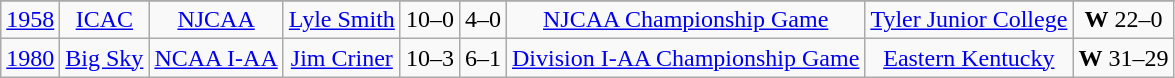<table class="wikitable">
<tr>
</tr>
<tr align="center">
<td><a href='#'>1958</a></td>
<td><a href='#'>ICAC</a></td>
<td><a href='#'>NJCAA</a></td>
<td><a href='#'>Lyle Smith</a></td>
<td>10–0</td>
<td>4–0</td>
<td><a href='#'>NJCAA Championship Game</a></td>
<td><a href='#'>Tyler Junior College</a></td>
<td><strong>W</strong> 22–0</td>
</tr>
<tr align="center">
<td><a href='#'>1980</a></td>
<td><a href='#'>Big Sky</a></td>
<td><a href='#'>NCAA I-AA</a></td>
<td><a href='#'>Jim Criner</a></td>
<td>10–3</td>
<td>6–1</td>
<td><a href='#'>Division I-AA Championship Game</a></td>
<td><a href='#'>Eastern Kentucky</a></td>
<td><strong>W</strong> 31–29</td>
</tr>
</table>
